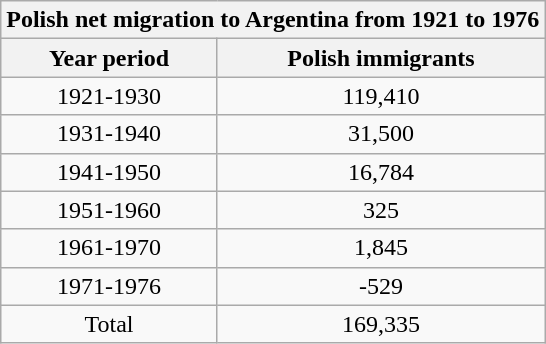<table class="wikitable" style="text-align:center;">
<tr>
<th colspan=5>Polish net migration to Argentina from 1921 to 1976<ref name="Clarin.com2004"></th>
</tr>
<tr>
<th>Year period</th>
<th>Polish immigrants</th>
</tr>
<tr>
<td>1921-1930</td>
<td>119,410</td>
</tr>
<tr>
<td>1931-1940</td>
<td>31,500</td>
</tr>
<tr>
<td>1941-1950</td>
<td>16,784</td>
</tr>
<tr>
<td>1951-1960</td>
<td>325</td>
</tr>
<tr>
<td>1961-1970</td>
<td>1,845</td>
</tr>
<tr>
<td>1971-1976</td>
<td>-529</td>
</tr>
<tr>
<td>Total</td>
<td>169,335</td>
</tr>
</table>
